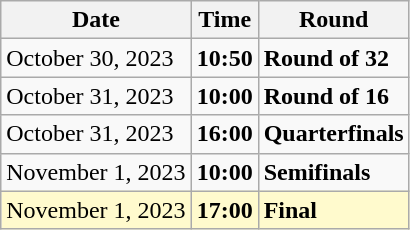<table class="wikitable">
<tr>
<th>Date</th>
<th>Time</th>
<th>Round</th>
</tr>
<tr>
<td>October 30, 2023</td>
<td><strong>10:50</strong></td>
<td><strong>Round of 32</strong></td>
</tr>
<tr>
<td>October 31, 2023</td>
<td><strong>10:00</strong></td>
<td><strong>Round of 16</strong></td>
</tr>
<tr>
<td>October 31, 2023</td>
<td><strong>16:00</strong></td>
<td><strong>Quarterfinals</strong></td>
</tr>
<tr>
<td>November 1, 2023</td>
<td><strong>10:00</strong></td>
<td><strong>Semifinals</strong></td>
</tr>
<tr style=background:lemonchiffon>
<td>November 1, 2023</td>
<td><strong>17:00</strong></td>
<td><strong>Final</strong></td>
</tr>
</table>
